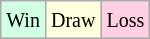<table class="wikitable">
<tr>
<td style="background:#d0ffe3;"><small>Win</small></td>
<td style="background:#ffd;"><small>Draw</small></td>
<td style="background:#ffd0e3;"><small>Loss</small></td>
</tr>
</table>
